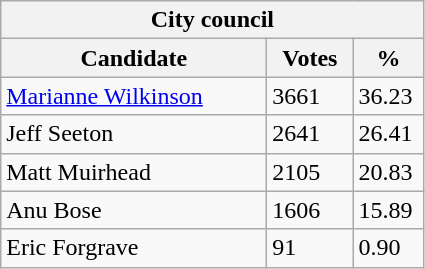<table class="wikitable">
<tr>
<th colspan="3">City council</th>
</tr>
<tr>
<th style="width: 170px">Candidate</th>
<th style="width: 50px">Votes</th>
<th style="width: 40px">%</th>
</tr>
<tr>
<td><a href='#'>Marianne Wilkinson</a></td>
<td>3661</td>
<td>36.23</td>
</tr>
<tr>
<td>Jeff Seeton</td>
<td>2641</td>
<td>26.41</td>
</tr>
<tr>
<td>Matt Muirhead</td>
<td>2105</td>
<td>20.83</td>
</tr>
<tr>
<td>Anu Bose</td>
<td>1606</td>
<td>15.89</td>
</tr>
<tr>
<td>Eric Forgrave</td>
<td>91</td>
<td>0.90</td>
</tr>
</table>
